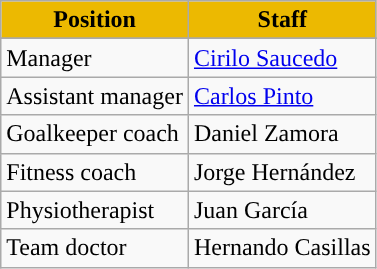<table class="wikitable">
<tr>
<th style=background-color:#ECB901;color:black>Position</th>
<th style=background-color:#ECB901;color:black>Staff</th>
</tr>
<tr>
</tr>
<tr>
<td>Manager</td>
<td> <a href='#'>Cirilo Saucedo</a></td>
</tr>
<tr>
<td>Assistant manager</td>
<td> <a href='#'>Carlos Pinto</a></td>
</tr>
<tr>
<td>Goalkeeper coach</td>
<td>  Daniel Zamora</td>
</tr>
<tr>
<td>Fitness coach</td>
<td> Jorge Hernández</td>
</tr>
<tr>
<td>Physiotherapist</td>
<td> Juan García</td>
</tr>
<tr>
<td>Team doctor</td>
<td> Hernando Casillas</td>
</tr>
</table>
